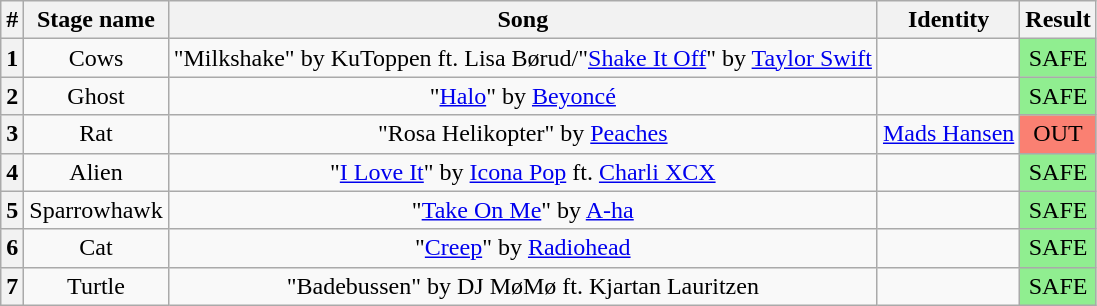<table class="wikitable plainrowheaders" style="text-align: center;">
<tr>
<th>#</th>
<th>Stage name</th>
<th>Song</th>
<th>Identity</th>
<th>Result</th>
</tr>
<tr>
<th>1</th>
<td>Cows</td>
<td>"Milkshake" by KuToppen ft. Lisa Børud/"<a href='#'>Shake It Off</a>" by <a href='#'>Taylor Swift</a></td>
<td></td>
<td bgcolor="lightgreen">SAFE</td>
</tr>
<tr>
<th>2</th>
<td>Ghost</td>
<td>"<a href='#'>Halo</a>" by <a href='#'>Beyoncé</a></td>
<td></td>
<td bgcolor="lightgreen">SAFE</td>
</tr>
<tr>
<th>3</th>
<td>Rat</td>
<td>"Rosa Helikopter" by <a href='#'>Peaches</a></td>
<td><a href='#'>Mads Hansen</a></td>
<td bgcolor="salmon">OUT</td>
</tr>
<tr>
<th>4</th>
<td>Alien</td>
<td>"<a href='#'>I Love It</a>" by <a href='#'>Icona Pop</a> ft. <a href='#'>Charli XCX</a></td>
<td></td>
<td bgcolor="lightgreen">SAFE</td>
</tr>
<tr>
<th>5</th>
<td>Sparrowhawk</td>
<td>"<a href='#'>Take On Me</a>" by <a href='#'>A-ha</a></td>
<td></td>
<td bgcolor="lightgreen">SAFE</td>
</tr>
<tr>
<th>6</th>
<td>Cat</td>
<td>"<a href='#'>Creep</a>" by <a href='#'>Radiohead</a></td>
<td></td>
<td bgcolor="lightgreen">SAFE</td>
</tr>
<tr>
<th>7</th>
<td>Turtle</td>
<td>"Badebussen" by DJ MøMø ft. Kjartan Lauritzen</td>
<td></td>
<td bgcolor="lightgreen">SAFE</td>
</tr>
</table>
